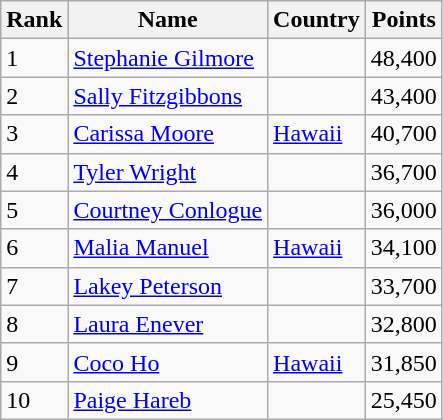<table class="wikitable">
<tr>
<th>Rank</th>
<th>Name</th>
<th>Country</th>
<th>Points</th>
</tr>
<tr>
<td>1</td>
<td align=left><a href='#'>Stephanie Gilmore</a></td>
<td align=left></td>
<td align=left>48,400</td>
</tr>
<tr>
<td>2</td>
<td align=left><a href='#'>Sally Fitzgibbons</a></td>
<td align=left></td>
<td align=left>43,400</td>
</tr>
<tr>
<td>3</td>
<td align=left><a href='#'>Carissa Moore</a></td>
<td align=left> <a href='#'>Hawaii</a></td>
<td align=left>40,700</td>
</tr>
<tr>
<td>4</td>
<td align=left><a href='#'>Tyler Wright</a></td>
<td align=left></td>
<td align=left>36,700</td>
</tr>
<tr>
<td>5</td>
<td align=left><a href='#'>Courtney Conlogue</a></td>
<td align=left></td>
<td align=left>36,000</td>
</tr>
<tr>
<td>6</td>
<td align=left><a href='#'>Malia Manuel</a></td>
<td align=left> <a href='#'>Hawaii</a></td>
<td align=left>34,100</td>
</tr>
<tr>
<td>7</td>
<td align=left><a href='#'>Lakey Peterson</a></td>
<td align=left></td>
<td align=left>33,700</td>
</tr>
<tr>
<td>8</td>
<td align=left><a href='#'>Laura Enever</a></td>
<td align=left></td>
<td align=left>32,800</td>
</tr>
<tr>
<td>9</td>
<td align=left><a href='#'>Coco Ho</a></td>
<td align=left> <a href='#'>Hawaii</a></td>
<td align=left>31,850</td>
</tr>
<tr>
<td>10</td>
<td align=left><a href='#'>Paige Hareb</a></td>
<td align=left></td>
<td align=left>25,450</td>
</tr>
</table>
